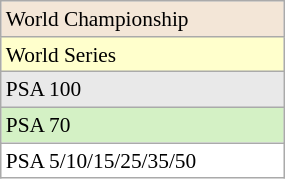<table class=wikitable style=font-size:89%;width:15%>
<tr style="background:#F3E6D7;">
<td>World Championship</td>
</tr>
<tr style="background:#ffc;">
<td>World Series</td>
</tr>
<tr style="background:#E9E9E9;">
<td>PSA 100</td>
</tr>
<tr style="background:#D4F1C5;">
<td>PSA 70</td>
</tr>
<tr style="background:#fff;">
<td>PSA 5/10/15/25/35/50</td>
</tr>
</table>
